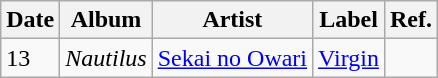<table class="wikitable">
<tr>
<th>Date</th>
<th>Album</th>
<th>Artist</th>
<th>Label</th>
<th>Ref.</th>
</tr>
<tr>
<td>13</td>
<td><em>Nautilus</em></td>
<td><a href='#'>Sekai no Owari</a></td>
<td><a href='#'>Virgin</a></td>
<td></td>
</tr>
</table>
